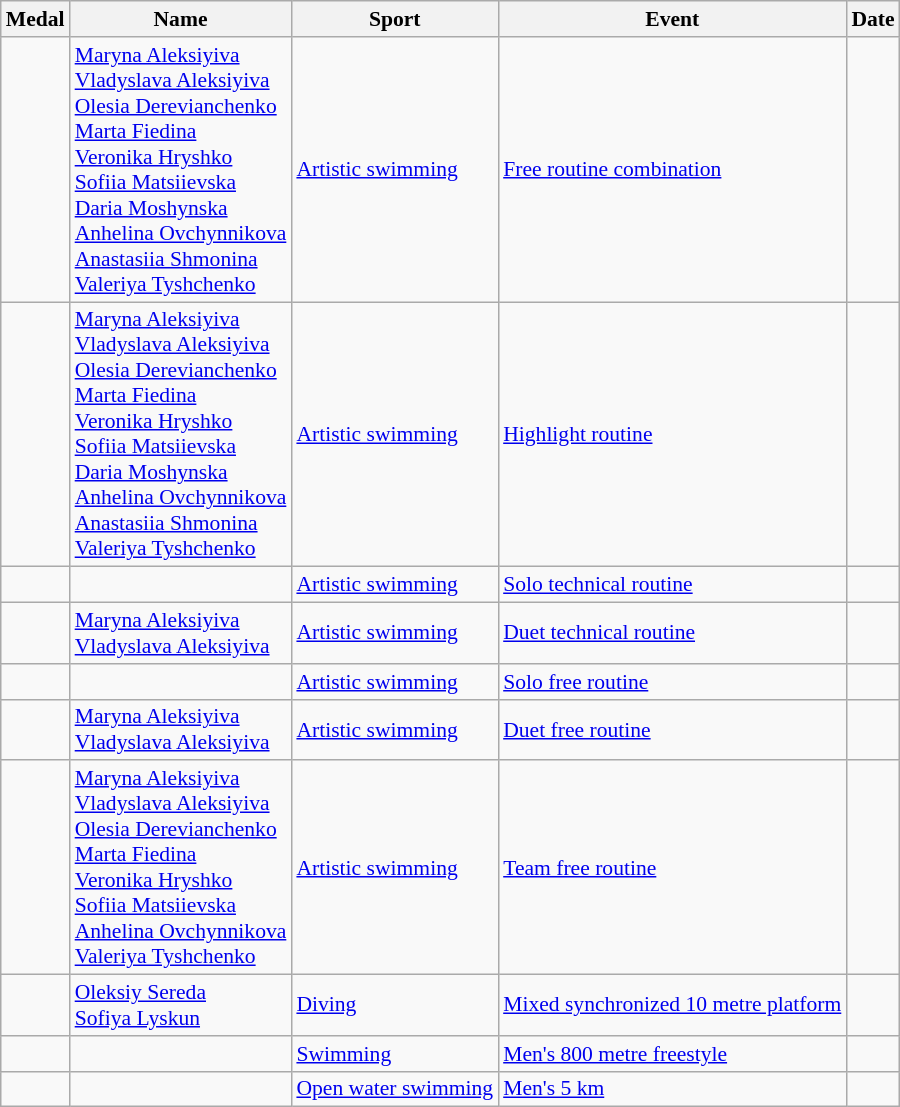<table class="wikitable sortable" style="font-size:90%">
<tr>
<th>Medal</th>
<th>Name</th>
<th>Sport</th>
<th>Event</th>
<th>Date</th>
</tr>
<tr>
<td></td>
<td><a href='#'>Maryna Aleksiyiva</a><br><a href='#'>Vladyslava Aleksiyiva</a><br><a href='#'>Olesia Derevianchenko</a><br><a href='#'>Marta Fiedina</a><br><a href='#'>Veronika Hryshko</a><br><a href='#'>Sofiia Matsiievska</a><br><a href='#'>Daria Moshynska</a><br><a href='#'>Anhelina Ovchynnikova</a><br><a href='#'>Anastasiia Shmonina</a><br><a href='#'>Valeriya Tyshchenko</a></td>
<td><a href='#'>Artistic swimming</a></td>
<td><a href='#'>Free routine combination</a></td>
<td></td>
</tr>
<tr>
<td></td>
<td><a href='#'>Maryna Aleksiyiva</a><br><a href='#'>Vladyslava Aleksiyiva</a><br><a href='#'>Olesia Derevianchenko</a><br><a href='#'>Marta Fiedina</a><br><a href='#'>Veronika Hryshko</a><br><a href='#'>Sofiia Matsiievska</a><br><a href='#'>Daria Moshynska</a><br><a href='#'>Anhelina Ovchynnikova</a><br><a href='#'>Anastasiia Shmonina</a><br><a href='#'>Valeriya Tyshchenko</a></td>
<td><a href='#'>Artistic swimming</a></td>
<td><a href='#'>Highlight routine</a></td>
<td></td>
</tr>
<tr>
<td></td>
<td></td>
<td><a href='#'>Artistic swimming</a></td>
<td><a href='#'>Solo technical routine</a></td>
<td></td>
</tr>
<tr>
<td></td>
<td><a href='#'>Maryna Aleksiyiva</a><br><a href='#'>Vladyslava Aleksiyiva</a></td>
<td><a href='#'>Artistic swimming</a></td>
<td><a href='#'>Duet technical routine</a></td>
<td></td>
</tr>
<tr>
<td></td>
<td></td>
<td><a href='#'>Artistic swimming</a></td>
<td><a href='#'>Solo free routine</a></td>
<td></td>
</tr>
<tr>
<td></td>
<td><a href='#'>Maryna Aleksiyiva</a><br><a href='#'>Vladyslava Aleksiyiva</a></td>
<td><a href='#'>Artistic swimming</a></td>
<td><a href='#'>Duet free routine</a></td>
<td></td>
</tr>
<tr>
<td></td>
<td><a href='#'>Maryna Aleksiyiva</a><br><a href='#'>Vladyslava Aleksiyiva</a><br><a href='#'>Olesia Derevianchenko</a><br><a href='#'>Marta Fiedina</a><br><a href='#'>Veronika Hryshko</a><br><a href='#'>Sofiia Matsiievska</a><br><a href='#'>Anhelina Ovchynnikova</a><br><a href='#'>Valeriya Tyshchenko</a></td>
<td><a href='#'>Artistic swimming</a></td>
<td><a href='#'>Team free routine</a></td>
<td></td>
</tr>
<tr>
<td></td>
<td><a href='#'>Oleksiy Sereda</a><br><a href='#'>Sofiya Lyskun</a></td>
<td><a href='#'>Diving</a></td>
<td><a href='#'>Mixed synchronized 10 metre platform</a></td>
<td></td>
</tr>
<tr>
<td></td>
<td></td>
<td><a href='#'>Swimming</a></td>
<td><a href='#'>Men's 800 metre freestyle</a></td>
<td></td>
</tr>
<tr>
<td></td>
<td></td>
<td><a href='#'>Open water swimming</a></td>
<td><a href='#'>Men's 5 km</a></td>
<td></td>
</tr>
</table>
